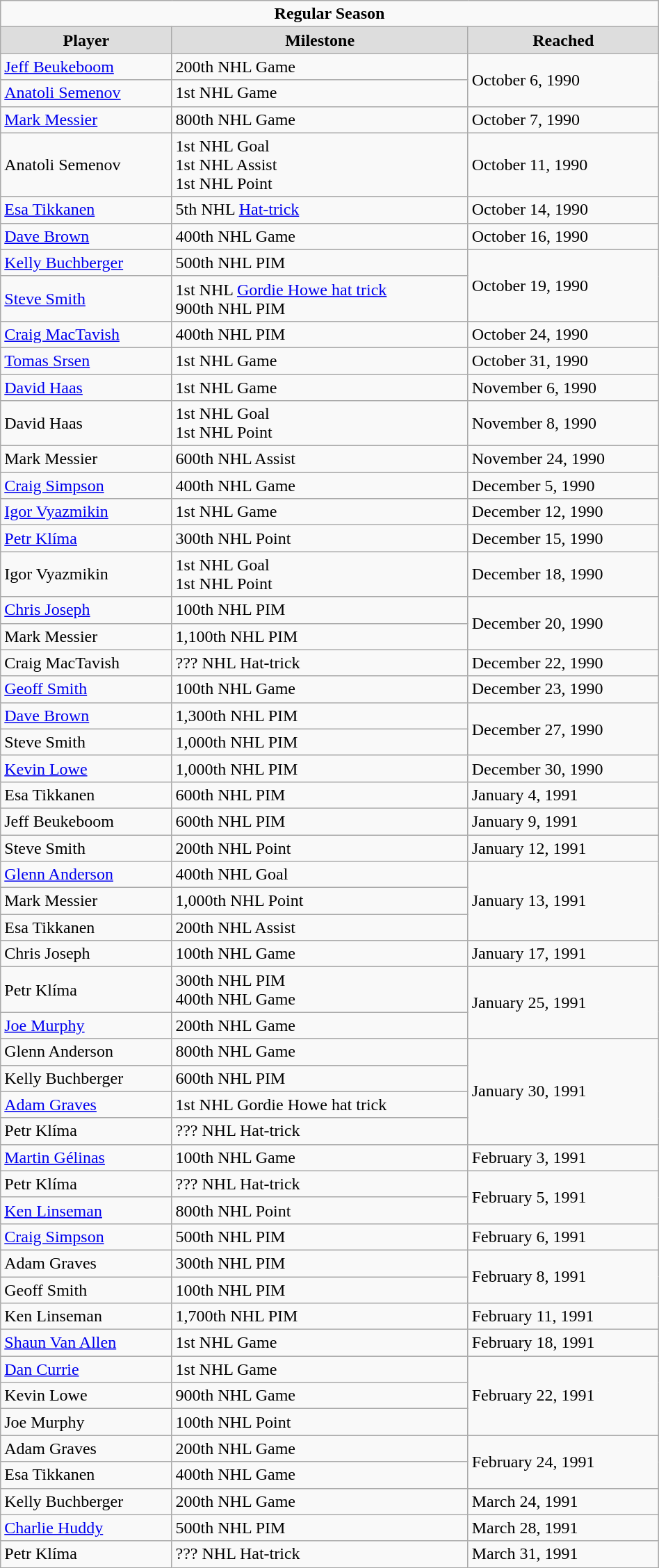<table class="wikitable" style="width:50%;">
<tr>
<td colspan="10" style="text-align:center;"><strong>Regular Season</strong></td>
</tr>
<tr style="text-align:center; background:#ddd;">
<td><strong>Player</strong></td>
<td><strong>Milestone</strong></td>
<td><strong>Reached</strong></td>
</tr>
<tr>
<td><a href='#'>Jeff Beukeboom</a></td>
<td>200th NHL Game</td>
<td rowspan="2">October 6, 1990</td>
</tr>
<tr>
<td><a href='#'>Anatoli Semenov</a></td>
<td>1st NHL Game</td>
</tr>
<tr>
<td><a href='#'>Mark Messier</a></td>
<td>800th NHL Game</td>
<td>October 7, 1990</td>
</tr>
<tr>
<td>Anatoli Semenov</td>
<td>1st NHL Goal<br>1st NHL Assist<br>1st NHL Point</td>
<td>October 11, 1990</td>
</tr>
<tr>
<td><a href='#'>Esa Tikkanen</a></td>
<td>5th NHL <a href='#'>Hat-trick</a></td>
<td>October 14, 1990</td>
</tr>
<tr>
<td><a href='#'>Dave Brown</a></td>
<td>400th NHL Game</td>
<td>October 16, 1990</td>
</tr>
<tr>
<td><a href='#'>Kelly Buchberger</a></td>
<td>500th NHL PIM</td>
<td rowspan="2">October 19, 1990</td>
</tr>
<tr>
<td><a href='#'>Steve Smith</a></td>
<td>1st NHL <a href='#'>Gordie Howe hat trick</a><br>900th NHL PIM</td>
</tr>
<tr>
<td><a href='#'>Craig MacTavish</a></td>
<td>400th NHL PIM</td>
<td>October 24, 1990</td>
</tr>
<tr>
<td><a href='#'>Tomas Srsen</a></td>
<td>1st NHL Game</td>
<td>October 31, 1990</td>
</tr>
<tr>
<td><a href='#'>David Haas</a></td>
<td>1st NHL Game</td>
<td>November 6, 1990</td>
</tr>
<tr>
<td>David Haas</td>
<td>1st NHL Goal<br>1st NHL Point</td>
<td>November 8, 1990</td>
</tr>
<tr>
<td>Mark Messier</td>
<td>600th NHL Assist</td>
<td>November 24, 1990</td>
</tr>
<tr>
<td><a href='#'>Craig Simpson</a></td>
<td>400th NHL Game</td>
<td>December 5, 1990</td>
</tr>
<tr>
<td><a href='#'>Igor Vyazmikin</a></td>
<td>1st NHL Game</td>
<td>December 12, 1990</td>
</tr>
<tr>
<td><a href='#'>Petr Klíma</a></td>
<td>300th NHL Point</td>
<td>December 15, 1990</td>
</tr>
<tr>
<td>Igor Vyazmikin</td>
<td>1st NHL Goal<br>1st NHL Point</td>
<td>December 18, 1990</td>
</tr>
<tr>
<td><a href='#'>Chris Joseph</a></td>
<td>100th NHL PIM</td>
<td rowspan="2">December 20, 1990</td>
</tr>
<tr>
<td>Mark Messier</td>
<td>1,100th NHL PIM</td>
</tr>
<tr>
<td>Craig MacTavish</td>
<td>??? NHL Hat-trick</td>
<td>December 22, 1990</td>
</tr>
<tr>
<td><a href='#'>Geoff Smith</a></td>
<td>100th NHL Game</td>
<td>December 23, 1990</td>
</tr>
<tr>
<td><a href='#'>Dave Brown</a></td>
<td>1,300th NHL PIM</td>
<td rowspan="2">December 27, 1990</td>
</tr>
<tr>
<td>Steve Smith</td>
<td>1,000th NHL PIM</td>
</tr>
<tr>
<td><a href='#'>Kevin Lowe</a></td>
<td>1,000th NHL PIM</td>
<td>December 30, 1990</td>
</tr>
<tr>
<td>Esa Tikkanen</td>
<td>600th NHL PIM</td>
<td>January 4, 1991</td>
</tr>
<tr>
<td>Jeff Beukeboom</td>
<td>600th NHL PIM</td>
<td>January 9, 1991</td>
</tr>
<tr>
<td>Steve Smith</td>
<td>200th NHL Point</td>
<td>January 12, 1991</td>
</tr>
<tr>
<td><a href='#'>Glenn Anderson</a></td>
<td>400th NHL Goal</td>
<td rowspan="3">January 13, 1991</td>
</tr>
<tr>
<td>Mark Messier</td>
<td>1,000th NHL Point</td>
</tr>
<tr>
<td>Esa Tikkanen</td>
<td>200th NHL Assist</td>
</tr>
<tr>
<td>Chris Joseph</td>
<td>100th NHL Game</td>
<td>January 17, 1991</td>
</tr>
<tr>
<td>Petr Klíma</td>
<td>300th NHL PIM<br>400th NHL Game</td>
<td rowspan="2">January 25, 1991</td>
</tr>
<tr>
<td><a href='#'>Joe Murphy</a></td>
<td>200th NHL Game</td>
</tr>
<tr>
<td>Glenn Anderson</td>
<td>800th NHL Game</td>
<td rowspan="4">January 30, 1991</td>
</tr>
<tr>
<td>Kelly Buchberger</td>
<td>600th NHL PIM</td>
</tr>
<tr>
<td><a href='#'>Adam Graves</a></td>
<td>1st NHL Gordie Howe hat trick</td>
</tr>
<tr>
<td>Petr Klíma</td>
<td>??? NHL Hat-trick</td>
</tr>
<tr>
<td><a href='#'>Martin Gélinas</a></td>
<td>100th NHL Game</td>
<td>February 3, 1991</td>
</tr>
<tr>
<td>Petr Klíma</td>
<td>??? NHL Hat-trick</td>
<td rowspan="2">February 5, 1991</td>
</tr>
<tr>
<td><a href='#'>Ken Linseman</a></td>
<td>800th NHL Point</td>
</tr>
<tr>
<td><a href='#'>Craig Simpson</a></td>
<td>500th NHL PIM</td>
<td>February 6, 1991</td>
</tr>
<tr>
<td>Adam Graves</td>
<td>300th NHL PIM</td>
<td rowspan="2">February 8, 1991</td>
</tr>
<tr>
<td>Geoff Smith</td>
<td>100th NHL PIM</td>
</tr>
<tr>
<td>Ken Linseman</td>
<td>1,700th NHL PIM</td>
<td>February 11, 1991</td>
</tr>
<tr>
<td><a href='#'>Shaun Van Allen</a></td>
<td>1st NHL Game</td>
<td>February 18, 1991</td>
</tr>
<tr>
<td><a href='#'>Dan Currie</a></td>
<td>1st NHL Game</td>
<td rowspan="3">February 22, 1991</td>
</tr>
<tr>
<td>Kevin Lowe</td>
<td>900th NHL Game</td>
</tr>
<tr>
<td>Joe Murphy</td>
<td>100th NHL Point</td>
</tr>
<tr>
<td>Adam Graves</td>
<td>200th NHL Game</td>
<td rowspan="2">February 24, 1991</td>
</tr>
<tr>
<td>Esa Tikkanen</td>
<td>400th NHL Game</td>
</tr>
<tr>
<td>Kelly Buchberger</td>
<td>200th NHL Game</td>
<td>March 24, 1991</td>
</tr>
<tr>
<td><a href='#'>Charlie Huddy</a></td>
<td>500th NHL PIM</td>
<td>March 28, 1991</td>
</tr>
<tr>
<td>Petr Klíma</td>
<td>??? NHL Hat-trick</td>
<td>March 31, 1991</td>
</tr>
</table>
